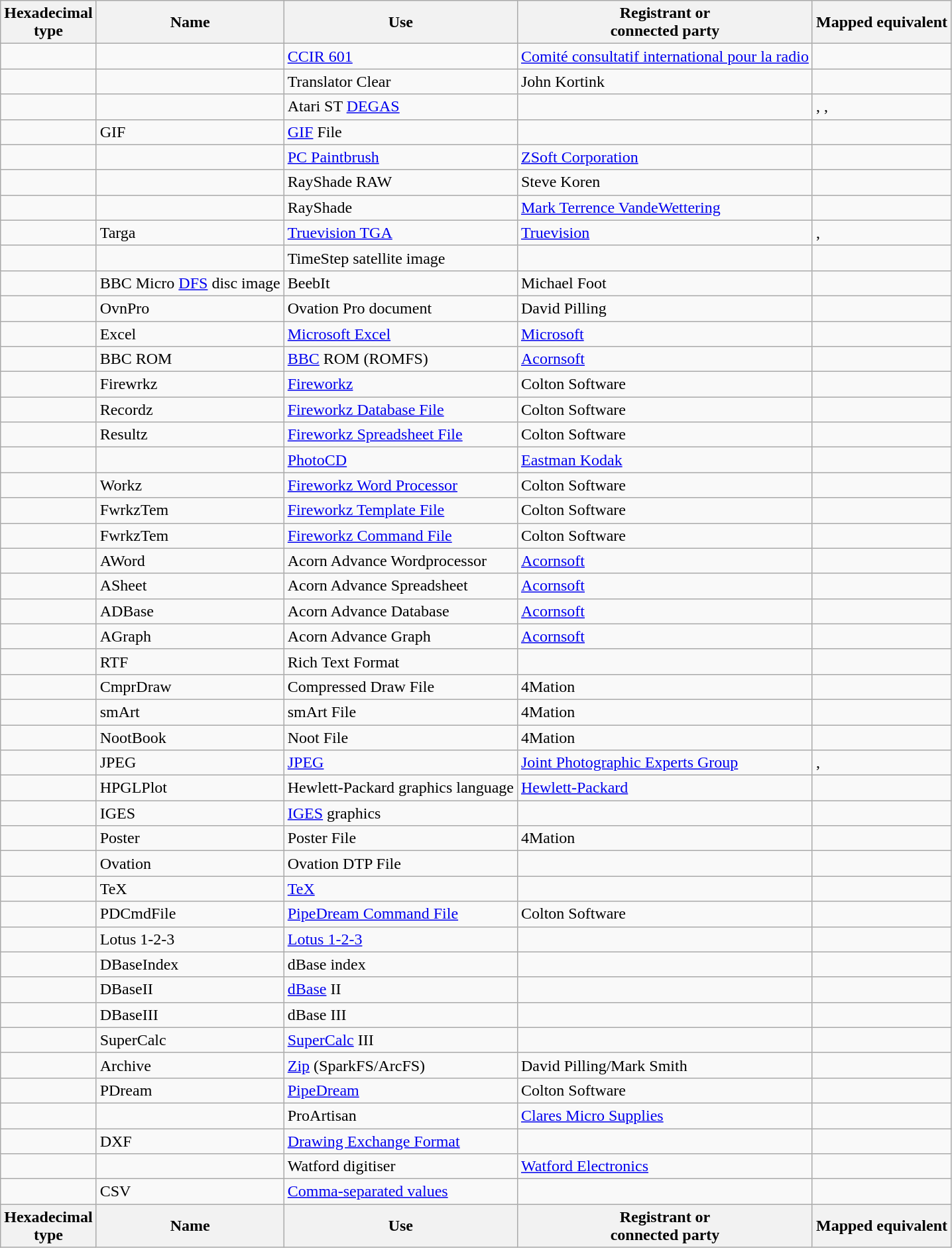<table class="wikitable sortable" style="width: auto;">
<tr>
<th>Hexadecimal<br>type</th>
<th>Name</th>
<th>Use</th>
<th>Registrant or<br>connected party</th>
<th>Mapped equivalent</th>
</tr>
<tr>
<td></td>
<td></td>
<td><a href='#'>CCIR 601</a></td>
<td><a href='#'>Comité consultatif international pour la radio</a></td>
<td></td>
</tr>
<tr>
<td></td>
<td></td>
<td>Translator Clear</td>
<td>John Kortink</td>
<td></td>
</tr>
<tr>
<td></td>
<td></td>
<td>Atari ST <a href='#'>DEGAS</a></td>
<td></td>
<td>, , </td>
</tr>
<tr>
<td></td>
<td>GIF</td>
<td><a href='#'>GIF</a> File</td>
<td></td>
<td></td>
</tr>
<tr>
<td></td>
<td></td>
<td><a href='#'>PC Paintbrush</a></td>
<td><a href='#'>ZSoft Corporation</a></td>
<td></td>
</tr>
<tr>
<td></td>
<td></td>
<td>RayShade RAW</td>
<td>Steve Koren</td>
<td></td>
</tr>
<tr>
<td></td>
<td></td>
<td>RayShade</td>
<td><a href='#'>Mark Terrence VandeWettering</a></td>
<td></td>
</tr>
<tr>
<td></td>
<td>Targa</td>
<td><a href='#'>Truevision TGA</a></td>
<td><a href='#'>Truevision</a></td>
<td>, </td>
</tr>
<tr>
<td></td>
<td></td>
<td>TimeStep satellite image</td>
<td></td>
<td></td>
</tr>
<tr>
<td></td>
<td>BBC Micro <a href='#'>DFS</a> disc image</td>
<td>BeebIt</td>
<td>Michael Foot</td>
<td></td>
</tr>
<tr>
<td></td>
<td>OvnPro</td>
<td>Ovation Pro document</td>
<td>David Pilling</td>
<td></td>
</tr>
<tr>
<td></td>
<td>Excel</td>
<td><a href='#'>Microsoft Excel</a></td>
<td><a href='#'>Microsoft</a></td>
<td></td>
</tr>
<tr>
<td></td>
<td>BBC ROM</td>
<td><a href='#'>BBC</a> ROM (ROMFS)</td>
<td><a href='#'>Acornsoft</a></td>
<td></td>
</tr>
<tr>
<td></td>
<td>Firewrkz</td>
<td><a href='#'>Fireworkz</a></td>
<td>Colton Software</td>
<td></td>
</tr>
<tr>
<td></td>
<td>Recordz</td>
<td><a href='#'>Fireworkz Database File</a></td>
<td>Colton Software</td>
<td></td>
</tr>
<tr>
<td></td>
<td>Resultz</td>
<td><a href='#'>Fireworkz Spreadsheet File</a></td>
<td>Colton Software</td>
<td></td>
</tr>
<tr>
<td></td>
<td></td>
<td><a href='#'>PhotoCD</a></td>
<td><a href='#'>Eastman Kodak</a></td>
<td></td>
</tr>
<tr>
<td></td>
<td>Workz</td>
<td><a href='#'>Fireworkz Word Processor</a></td>
<td>Colton Software</td>
<td></td>
</tr>
<tr>
<td></td>
<td>FwrkzTem</td>
<td><a href='#'>Fireworkz Template File</a></td>
<td>Colton Software</td>
<td></td>
</tr>
<tr>
<td></td>
<td>FwrkzTem</td>
<td><a href='#'>Fireworkz Command File</a></td>
<td>Colton Software</td>
<td></td>
</tr>
<tr>
<td></td>
<td>AWord</td>
<td>Acorn Advance Wordprocessor</td>
<td><a href='#'>Acornsoft</a></td>
<td></td>
</tr>
<tr>
<td></td>
<td>ASheet</td>
<td>Acorn Advance Spreadsheet</td>
<td><a href='#'>Acornsoft</a></td>
<td></td>
</tr>
<tr>
<td></td>
<td>ADBase</td>
<td>Acorn Advance Database</td>
<td><a href='#'>Acornsoft</a></td>
<td></td>
</tr>
<tr>
<td></td>
<td>AGraph</td>
<td>Acorn Advance Graph</td>
<td><a href='#'>Acornsoft</a></td>
<td></td>
</tr>
<tr>
<td></td>
<td>RTF</td>
<td>Rich Text Format</td>
<td></td>
<td></td>
</tr>
<tr>
<td></td>
<td>CmprDraw</td>
<td>Compressed Draw File</td>
<td>4Mation</td>
<td></td>
</tr>
<tr>
<td></td>
<td>smArt</td>
<td>smArt File</td>
<td>4Mation</td>
<td></td>
</tr>
<tr>
<td></td>
<td>NootBook</td>
<td>Noot File</td>
<td>4Mation</td>
<td></td>
</tr>
<tr>
<td></td>
<td>JPEG</td>
<td><a href='#'>JPEG</a></td>
<td><a href='#'>Joint Photographic Experts Group</a></td>
<td>, </td>
</tr>
<tr>
<td></td>
<td>HPGLPlot</td>
<td>Hewlett-Packard graphics language</td>
<td><a href='#'>Hewlett-Packard</a></td>
<td></td>
</tr>
<tr>
<td></td>
<td>IGES</td>
<td><a href='#'>IGES</a> graphics</td>
<td></td>
<td></td>
</tr>
<tr>
<td></td>
<td>Poster</td>
<td>Poster File</td>
<td>4Mation</td>
<td></td>
</tr>
<tr>
<td></td>
<td>Ovation</td>
<td>Ovation DTP File</td>
<td></td>
<td></td>
</tr>
<tr>
<td></td>
<td>TeX</td>
<td><a href='#'>TeX</a></td>
<td></td>
<td></td>
</tr>
<tr>
<td></td>
<td>PDCmdFile</td>
<td><a href='#'>PipeDream Command File</a></td>
<td>Colton Software</td>
<td></td>
</tr>
<tr>
<td></td>
<td>Lotus 1-2-3</td>
<td><a href='#'>Lotus 1-2-3</a></td>
<td></td>
<td></td>
</tr>
<tr>
<td></td>
<td>DBaseIndex</td>
<td>dBase index</td>
<td></td>
<td></td>
</tr>
<tr>
<td></td>
<td>DBaseII</td>
<td><a href='#'>dBase</a> II</td>
<td></td>
<td></td>
</tr>
<tr>
<td></td>
<td>DBaseIII</td>
<td>dBase III</td>
<td></td>
<td></td>
</tr>
<tr>
<td></td>
<td>SuperCalc</td>
<td><a href='#'>SuperCalc</a> III</td>
<td></td>
<td></td>
</tr>
<tr>
<td></td>
<td>Archive</td>
<td><a href='#'>Zip</a> (SparkFS/ArcFS)</td>
<td>David Pilling/Mark Smith</td>
<td></td>
</tr>
<tr>
<td></td>
<td>PDream</td>
<td><a href='#'>PipeDream</a></td>
<td>Colton Software</td>
<td></td>
</tr>
<tr>
<td></td>
<td></td>
<td>ProArtisan</td>
<td><a href='#'>Clares Micro Supplies</a></td>
<td></td>
</tr>
<tr>
<td></td>
<td>DXF</td>
<td><a href='#'>Drawing Exchange Format</a></td>
<td></td>
<td></td>
</tr>
<tr>
<td></td>
<td></td>
<td>Watford digitiser</td>
<td><a href='#'>Watford Electronics</a></td>
<td></td>
</tr>
<tr>
<td></td>
<td>CSV</td>
<td><a href='#'>Comma-separated values</a></td>
<td></td>
<td></td>
</tr>
<tr>
<th>Hexadecimal<br>type</th>
<th>Name</th>
<th>Use</th>
<th>Registrant or<br>connected party</th>
<th>Mapped equivalent</th>
</tr>
</table>
